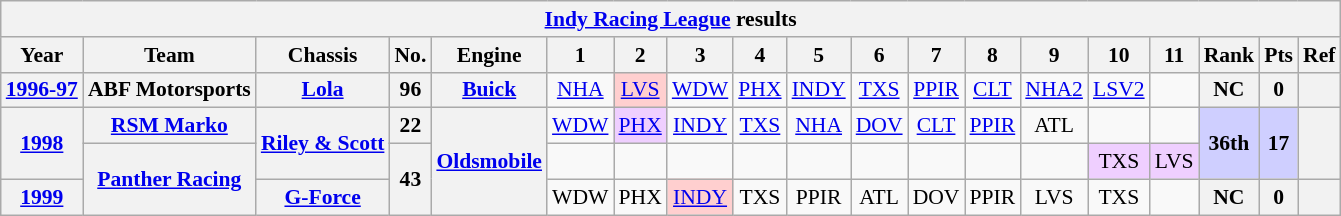<table class="wikitable" style="text-align:center; font-size:90%">
<tr>
<th colspan=19><a href='#'>Indy Racing League</a> results</th>
</tr>
<tr>
<th>Year</th>
<th>Team</th>
<th>Chassis</th>
<th>No.</th>
<th>Engine</th>
<th>1</th>
<th>2</th>
<th>3</th>
<th>4</th>
<th>5</th>
<th>6</th>
<th>7</th>
<th>8</th>
<th>9</th>
<th>10</th>
<th>11</th>
<th>Rank</th>
<th>Pts</th>
<th>Ref</th>
</tr>
<tr>
<th><a href='#'>1996-97</a></th>
<th>ABF Motorsports</th>
<th><a href='#'>Lola</a></th>
<th>96</th>
<th><a href='#'>Buick</a></th>
<td><a href='#'>NHA</a></td>
<td style="background:#FFCFCF;"><a href='#'>LVS</a><br></td>
<td><a href='#'>WDW</a></td>
<td><a href='#'>PHX</a></td>
<td><a href='#'>INDY</a></td>
<td><a href='#'>TXS</a></td>
<td><a href='#'>PPIR</a></td>
<td><a href='#'>CLT</a></td>
<td><a href='#'>NHA2</a></td>
<td><a href='#'>LSV2</a></td>
<td></td>
<th>NC</th>
<th>0</th>
<th></th>
</tr>
<tr>
<th rowspan=2><a href='#'>1998</a></th>
<th><a href='#'>RSM Marko</a></th>
<th rowspan=2><a href='#'>Riley & Scott</a></th>
<th>22</th>
<th rowspan=3><a href='#'>Oldsmobile</a></th>
<td><a href='#'>WDW</a></td>
<td style="background:#EFCFFF;"><a href='#'>PHX</a><br></td>
<td><a href='#'>INDY</a></td>
<td><a href='#'>TXS</a></td>
<td><a href='#'>NHA</a></td>
<td><a href='#'>DOV</a></td>
<td><a href='#'>CLT</a></td>
<td><a href='#'>PPIR</a></td>
<td>ATL</td>
<td></td>
<td></td>
<th rowspan=2 style="background:#CFCFFF;">36th</th>
<th rowspan=2 style="background:#CFCFFF;">17</th>
<th rowspan=2></th>
</tr>
<tr>
<th rowspan=2><a href='#'>Panther Racing</a></th>
<th rowspan=3>43</th>
<td></td>
<td></td>
<td></td>
<td></td>
<td></td>
<td></td>
<td></td>
<td></td>
<td></td>
<td style="background:#EFCFFF;">TXS<br></td>
<td style="background:#EFCFFF;">LVS<br></td>
</tr>
<tr>
<th><a href='#'>1999</a></th>
<th><a href='#'>G-Force</a></th>
<td>WDW</td>
<td>PHX</td>
<td style="background:#FFCFCF;"><a href='#'>INDY</a><br></td>
<td>TXS</td>
<td>PPIR</td>
<td>ATL</td>
<td>DOV</td>
<td>PPIR</td>
<td>LVS</td>
<td>TXS</td>
<td></td>
<th>NC</th>
<th>0</th>
<th></th>
</tr>
</table>
